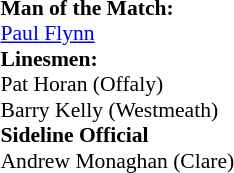<table style="width:100%; font-size:90%;">
<tr>
<td><br><strong>Man of the Match:</strong>
<br> <a href='#'>Paul Flynn</a><br><strong>Linesmen:</strong>
<br> Pat Horan (Offaly)
<br> Barry Kelly (Westmeath)<br><strong>Sideline Official</strong>
<br>Andrew Monaghan (Clare)</td>
</tr>
</table>
